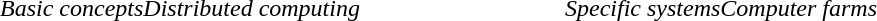<table cellspacing="5" cellpadding="5" border="0" width="60%">
<tr>
<td valign="top" width="30%"><br><em>Basic concepts</em><em>Distributed computing</em></td>
<td valign="top" width="30%"><br><em>Specific systems</em><em>Computer farms</em></td>
</tr>
</table>
